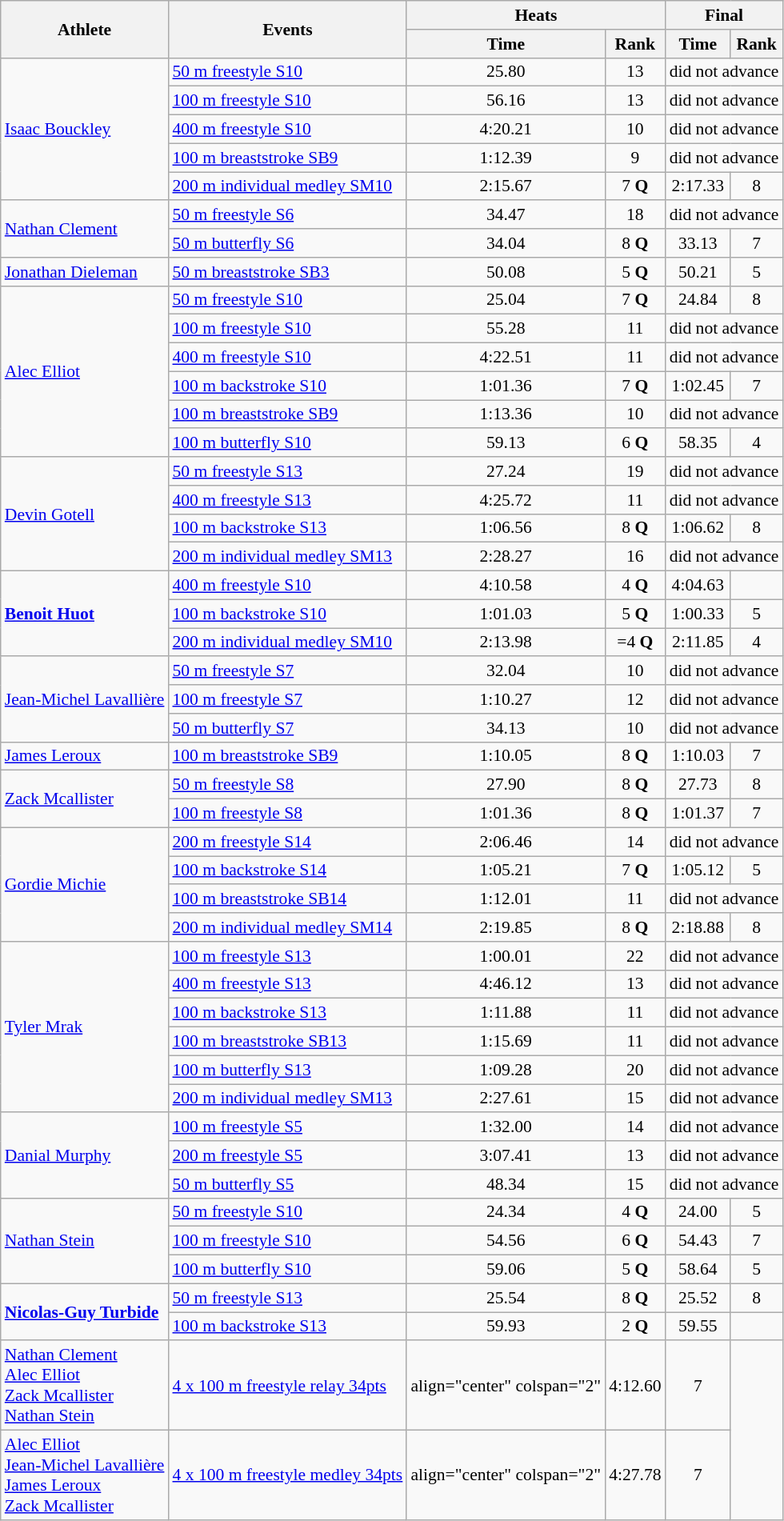<table class=wikitable style="font-size:90%">
<tr>
<th rowspan="2">Athlete</th>
<th rowspan="2">Events</th>
<th colspan="2">Heats</th>
<th colspan="2">Final</th>
</tr>
<tr>
<th>Time</th>
<th>Rank</th>
<th>Time</th>
<th>Rank</th>
</tr>
<tr>
<td rowspan="5"><a href='#'>Isaac Bouckley</a></td>
<td><a href='#'>50 m freestyle S10</a></td>
<td align="center">25.80</td>
<td align="center">13</td>
<td align="center" colspan="2">did not advance</td>
</tr>
<tr>
<td><a href='#'>100 m freestyle S10</a></td>
<td align="center">56.16</td>
<td align="center">13</td>
<td align="center" colspan="2">did not advance</td>
</tr>
<tr>
<td><a href='#'>400 m freestyle S10</a></td>
<td align="center">4:20.21</td>
<td align="center">10</td>
<td align="center" colspan="2">did not advance</td>
</tr>
<tr>
<td><a href='#'>100 m breaststroke SB9</a></td>
<td align="center">1:12.39</td>
<td align="center">9</td>
<td align="center" colspan="2">did not advance</td>
</tr>
<tr>
<td><a href='#'>200 m individual medley SM10</a></td>
<td align="center">2:15.67</td>
<td align="center">7 <strong>Q</strong></td>
<td align="center">2:17.33</td>
<td align="center">8</td>
</tr>
<tr>
<td rowspan="2"><a href='#'>Nathan Clement</a></td>
<td><a href='#'>50 m freestyle S6</a></td>
<td align="center">34.47</td>
<td align="center">18</td>
<td align="center" colspan="2">did not advance</td>
</tr>
<tr>
<td><a href='#'>50 m butterfly S6</a></td>
<td align="center">34.04</td>
<td align="center">8 <strong>Q</strong></td>
<td align="center">33.13</td>
<td align="center">7</td>
</tr>
<tr>
<td><a href='#'>Jonathan Dieleman</a></td>
<td><a href='#'>50 m breaststroke SB3</a></td>
<td align="center">50.08</td>
<td align="center">5 <strong>Q</strong></td>
<td align="center">50.21</td>
<td align="center">5</td>
</tr>
<tr>
<td rowspan="6"><a href='#'>Alec Elliot</a></td>
<td><a href='#'>50 m freestyle S10</a></td>
<td align="center">25.04</td>
<td align="center">7 <strong>Q</strong></td>
<td align="center">24.84</td>
<td align="center">8</td>
</tr>
<tr>
<td><a href='#'>100 m freestyle S10</a></td>
<td align="center">55.28</td>
<td align="center">11</td>
<td align="center" colspan="2">did not advance</td>
</tr>
<tr>
<td><a href='#'>400 m freestyle S10</a></td>
<td align="center">4:22.51</td>
<td align="center">11</td>
<td align="center" colspan="2">did not advance</td>
</tr>
<tr>
<td><a href='#'>100 m backstroke S10</a></td>
<td align="center">1:01.36</td>
<td align="center">7 <strong>Q</strong></td>
<td align="center">1:02.45</td>
<td align="center">7</td>
</tr>
<tr>
<td><a href='#'>100 m breaststroke SB9</a></td>
<td align="center">1:13.36</td>
<td align="center">10</td>
<td align="center" colspan="2">did not advance</td>
</tr>
<tr>
<td><a href='#'>100 m butterfly S10</a></td>
<td align="center">59.13</td>
<td align="center">6 <strong>Q</strong></td>
<td align="center">58.35</td>
<td align="center">4</td>
</tr>
<tr>
<td rowspan="4"><a href='#'>Devin Gotell</a></td>
<td><a href='#'>50 m freestyle S13</a></td>
<td align="center">27.24</td>
<td align="center">19</td>
<td align="center" colspan="2">did not advance</td>
</tr>
<tr>
<td><a href='#'>400 m freestyle S13</a></td>
<td align="center">4:25.72</td>
<td align="center">11</td>
<td align="center" colspan="2">did not advance</td>
</tr>
<tr>
<td><a href='#'>100 m backstroke S13</a></td>
<td align="center">1:06.56</td>
<td align="center">8 <strong>Q</strong></td>
<td align="center">1:06.62</td>
<td align="center">8</td>
</tr>
<tr>
<td><a href='#'>200 m individual medley SM13</a></td>
<td align="center">2:28.27</td>
<td align="center">16</td>
<td align="center" colspan="2">did not advance</td>
</tr>
<tr>
<td rowspan="3"><strong><a href='#'>Benoit Huot</a></strong></td>
<td><a href='#'>400 m freestyle S10</a></td>
<td align="center">4:10.58</td>
<td align="center">4 <strong>Q</strong></td>
<td align="center">4:04.63</td>
<td align="center"></td>
</tr>
<tr>
<td><a href='#'>100 m backstroke S10</a></td>
<td align="center">1:01.03</td>
<td align="center">5 <strong>Q</strong></td>
<td align="center">1:00.33</td>
<td align="center">5</td>
</tr>
<tr>
<td><a href='#'>200 m individual medley SM10</a></td>
<td align="center">2:13.98</td>
<td align="center">=4 <strong>Q</strong></td>
<td align="center">2:11.85</td>
<td align="center">4</td>
</tr>
<tr>
<td rowspan="3"><a href='#'>Jean-Michel Lavallière</a></td>
<td><a href='#'>50 m freestyle S7</a></td>
<td align="center">32.04</td>
<td align="center">10</td>
<td align="center" colspan="2">did not advance</td>
</tr>
<tr>
<td><a href='#'>100 m freestyle S7</a></td>
<td align="center">1:10.27</td>
<td align="center">12</td>
<td align="center" colspan="2">did not advance</td>
</tr>
<tr>
<td><a href='#'>50 m butterfly S7</a></td>
<td align="center">34.13</td>
<td align="center">10</td>
<td align="center" colspan="2">did not advance</td>
</tr>
<tr>
<td><a href='#'>James Leroux</a></td>
<td><a href='#'>100 m breaststroke SB9</a></td>
<td align="center">1:10.05</td>
<td align="center">8 <strong>Q</strong></td>
<td align="center">1:10.03</td>
<td align="center">7</td>
</tr>
<tr>
<td rowspan="2"><a href='#'>Zack Mcallister</a></td>
<td><a href='#'>50 m freestyle S8</a></td>
<td align="center">27.90</td>
<td align="center">8 <strong>Q</strong></td>
<td align="center">27.73</td>
<td align="center">8</td>
</tr>
<tr>
<td><a href='#'>100 m freestyle S8</a></td>
<td align="center">1:01.36</td>
<td align="center">8 <strong>Q</strong></td>
<td align="center">1:01.37</td>
<td align="center">7</td>
</tr>
<tr>
<td rowspan="4"><a href='#'>Gordie Michie</a></td>
<td><a href='#'>200 m freestyle S14</a></td>
<td align="center">2:06.46</td>
<td align="center">14</td>
<td align="center" colspan="2">did not advance</td>
</tr>
<tr>
<td><a href='#'>100 m backstroke S14</a></td>
<td align="center">1:05.21</td>
<td align="center">7 <strong>Q</strong></td>
<td align="center">1:05.12</td>
<td align="center">5</td>
</tr>
<tr>
<td><a href='#'>100 m breaststroke SB14</a></td>
<td align="center">1:12.01</td>
<td align="center">11</td>
<td align="center" colspan="2">did not advance</td>
</tr>
<tr>
<td><a href='#'>200 m individual medley SM14</a></td>
<td align="center">2:19.85</td>
<td align="center">8 <strong>Q</strong></td>
<td align="center">2:18.88</td>
<td align="center">8</td>
</tr>
<tr>
<td rowspan="6"><a href='#'>Tyler Mrak</a></td>
<td><a href='#'>100 m freestyle S13</a></td>
<td align="center">1:00.01</td>
<td align="center">22</td>
<td align="center" colspan="2">did not advance</td>
</tr>
<tr>
<td><a href='#'>400 m freestyle S13</a></td>
<td align="center">4:46.12</td>
<td align="center">13</td>
<td align="center" colspan="2">did not advance</td>
</tr>
<tr>
<td><a href='#'>100 m backstroke S13</a></td>
<td align="center">1:11.88</td>
<td align="center">11</td>
<td align="center" colspan="2">did not advance</td>
</tr>
<tr>
<td><a href='#'>100 m breaststroke SB13</a></td>
<td align="center">1:15.69</td>
<td align="center">11</td>
<td align="center" colspan="2">did not advance</td>
</tr>
<tr>
<td><a href='#'>100 m butterfly S13</a></td>
<td align="center">1:09.28</td>
<td align="center">20</td>
<td align="center" colspan="2">did not advance</td>
</tr>
<tr>
<td><a href='#'>200 m individual medley SM13</a></td>
<td align="center">2:27.61</td>
<td align="center">15</td>
<td align="center" colspan="2">did not advance</td>
</tr>
<tr>
<td rowspan="3"><a href='#'>Danial Murphy</a></td>
<td><a href='#'>100 m freestyle S5</a></td>
<td align="center">1:32.00</td>
<td align="center">14</td>
<td align="center" colspan="2">did not advance</td>
</tr>
<tr>
<td><a href='#'>200 m freestyle S5</a></td>
<td align="center">3:07.41</td>
<td align="center">13</td>
<td align="center" colspan="2">did not advance</td>
</tr>
<tr>
<td><a href='#'>50 m butterfly S5</a></td>
<td align="center">48.34</td>
<td align="center">15</td>
<td align="center" colspan="2">did not advance</td>
</tr>
<tr>
<td rowspan="3"><a href='#'>Nathan Stein</a></td>
<td><a href='#'>50 m freestyle S10</a></td>
<td align="center">24.34</td>
<td align="center">4 <strong>Q</strong></td>
<td align="center">24.00</td>
<td align="center">5</td>
</tr>
<tr>
<td><a href='#'>100 m freestyle S10</a></td>
<td align="center">54.56</td>
<td align="center">6 <strong>Q</strong></td>
<td align="center">54.43</td>
<td align="center">7</td>
</tr>
<tr>
<td><a href='#'>100 m butterfly S10</a></td>
<td align="center">59.06</td>
<td align="center">5 <strong>Q</strong></td>
<td align="center">58.64</td>
<td align="center">5</td>
</tr>
<tr>
<td rowspan="2"><strong><a href='#'>Nicolas-Guy Turbide</a></strong></td>
<td><a href='#'>50 m freestyle S13</a></td>
<td align="center">25.54</td>
<td align="center">8 <strong>Q</strong></td>
<td align="center">25.52</td>
<td align="center">8</td>
</tr>
<tr>
<td><a href='#'>100 m backstroke S13</a></td>
<td align="center">59.93</td>
<td align="center">2 <strong>Q</strong></td>
<td align="center">59.55</td>
<td align="center"></td>
</tr>
<tr align=center>
<td align=left><a href='#'>Nathan Clement</a><br><a href='#'>Alec Elliot</a><br><a href='#'>Zack Mcallister</a><br><a href='#'>Nathan Stein</a></td>
<td align=left><a href='#'>4 x 100 m freestyle relay 34pts</a></td>
<td>align="center" colspan="2" </td>
<td align="center">4:12.60</td>
<td align="center">7</td>
</tr>
<tr align=center>
<td align=left><a href='#'>Alec Elliot</a><br><a href='#'>Jean-Michel Lavallière</a><br><a href='#'>James Leroux</a><br><a href='#'>Zack Mcallister</a></td>
<td align=left><a href='#'>4 x 100 m freestyle medley 34pts</a></td>
<td>align="center" colspan="2" </td>
<td align="center">4:27.78</td>
<td align="center">7</td>
</tr>
</table>
